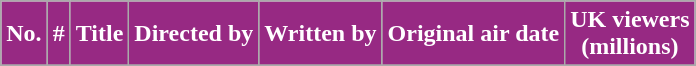<table class="wikitable plainrowheaders">
<tr style="color:white">
<th style="background: #972983;">No.</th>
<th style="background: #972983;">#</th>
<th style="background: #972983;">Title</th>
<th style="background: #972983;">Directed by</th>
<th style="background: #972983;">Written by</th>
<th style="background: #972983;">Original air date</th>
<th style="background: #972983;">UK viewers<br>(millions)</th>
</tr>
<tr>
</tr>
</table>
